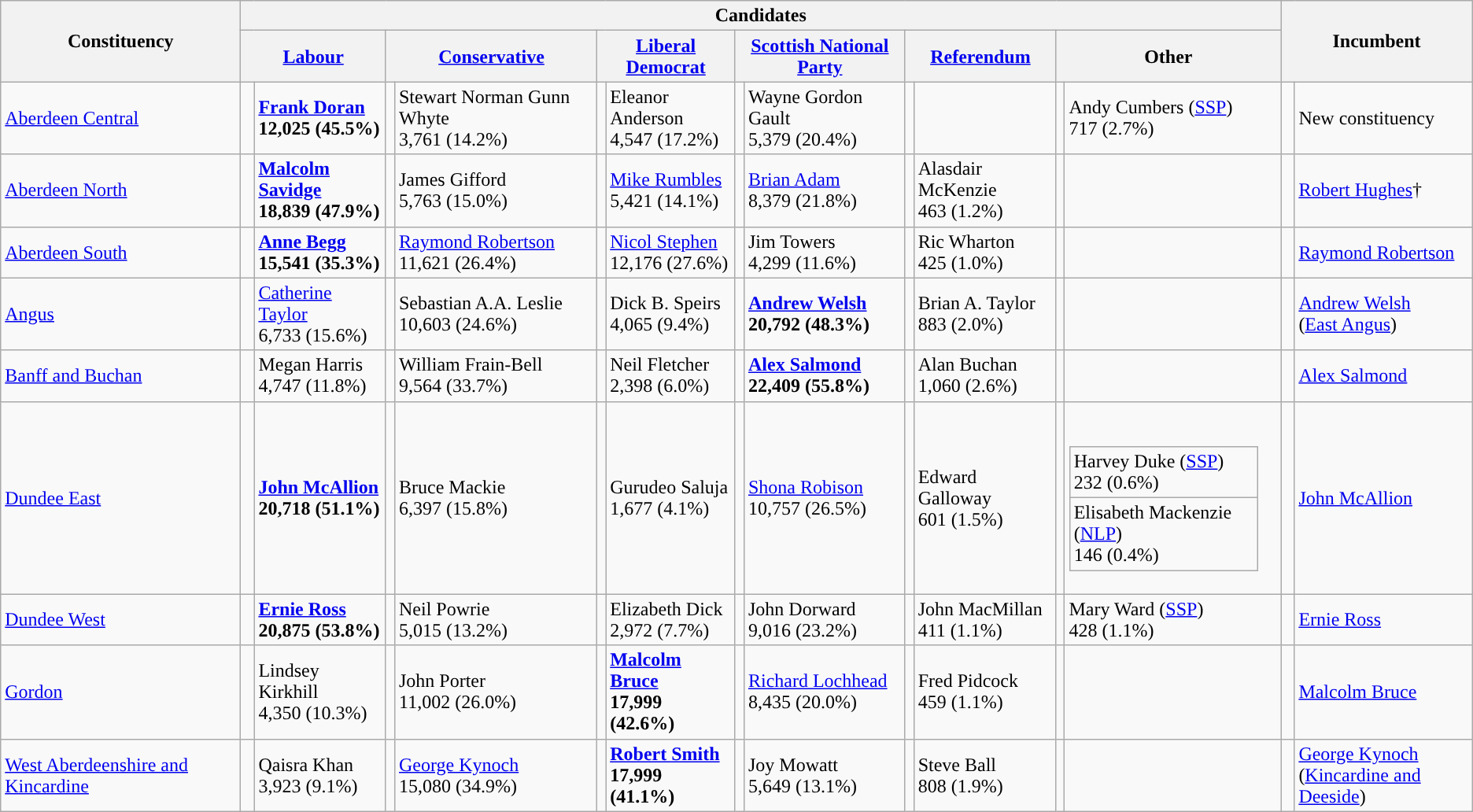<table class="wikitable">
<tr>
<th rowspan="2">Constituency</th>
<th colspan="12">Candidates</th>
<th colspan="2" rowspan="2">Incumbent</th>
</tr>
<tr>
<th colspan="2"><a href='#'>Labour</a></th>
<th colspan="2"><a href='#'>Conservative</a></th>
<th colspan="2"><a href='#'>Liberal Democrat</a></th>
<th colspan="2"><a href='#'>Scottish National Party</a></th>
<th colspan="2"><a href='#'>Referendum</a></th>
<th colspan="2">Other</th>
</tr>
<tr>
<td><a href='#'>Aberdeen Central</a></td>
<td style="color:inherit;background:"> </td>
<td><a href='#'><strong>Frank Doran</strong></a><br><strong>12,025 (45.5%)</strong></td>
<td></td>
<td>Stewart Norman Gunn Whyte<br>3,761 (14.2%)</td>
<td></td>
<td>Eleanor Anderson<br>4,547 (17.2%)</td>
<td></td>
<td>Wayne Gordon Gault<br>5,379 (20.4%)</td>
<td></td>
<td></td>
<td></td>
<td>Andy Cumbers (<a href='#'>SSP</a>)<br>717 (2.7%)</td>
<td></td>
<td>New constituency</td>
</tr>
<tr>
<td><a href='#'>Aberdeen North</a></td>
<td style="color:inherit;background:"> </td>
<td><strong><a href='#'>Malcolm Savidge</a></strong><br><strong>18,839 (47.9%)</strong></td>
<td></td>
<td>James Gifford<br>5,763 (15.0%)</td>
<td></td>
<td><a href='#'>Mike Rumbles</a><br>5,421 (14.1%)</td>
<td></td>
<td><a href='#'>Brian Adam</a><br>8,379 (21.8%)</td>
<td></td>
<td>Alasdair McKenzie<br>463 (1.2%)</td>
<td></td>
<td></td>
<td style="color:inherit;background:"> </td>
<td><a href='#'>Robert Hughes</a>†</td>
</tr>
<tr>
<td><a href='#'>Aberdeen South</a></td>
<td style="color:inherit;background:"> </td>
<td><strong><a href='#'>Anne Begg</a></strong><br><strong>15,541 (35.3%)</strong></td>
<td></td>
<td><a href='#'>Raymond Robertson</a><br>11,621 (26.4%)</td>
<td></td>
<td><a href='#'>Nicol Stephen</a><br>12,176 (27.6%)</td>
<td></td>
<td>Jim Towers<br>4,299 (11.6%)</td>
<td></td>
<td>Ric Wharton<br>425 (1.0%)</td>
<td></td>
<td></td>
<td style="color:inherit;background:"> </td>
<td><a href='#'>Raymond Robertson</a></td>
</tr>
<tr>
<td><a href='#'>Angus</a></td>
<td></td>
<td><a href='#'>Catherine Taylor</a><br>6,733 (15.6%)</td>
<td></td>
<td>Sebastian A.A. Leslie<br>10,603 (24.6%)</td>
<td></td>
<td>Dick B. Speirs<br>4,065 (9.4%)</td>
<td style="color:inherit;background-color: "></td>
<td><a href='#'><strong>Andrew Welsh</strong></a><br><strong>20,792 (48.3%)</strong></td>
<td></td>
<td>Brian A. Taylor<br>883 (2.0%)</td>
<td></td>
<td></td>
<td style="color:inherit;background-color: "></td>
<td><a href='#'>Andrew Welsh</a><br>(<a href='#'>East Angus</a>)</td>
</tr>
<tr>
<td><a href='#'>Banff and Buchan</a></td>
<td></td>
<td>Megan Harris<br>4,747 (11.8%)</td>
<td></td>
<td>William Frain-Bell<br>9,564 (33.7%)</td>
<td></td>
<td>Neil Fletcher<br>2,398 (6.0%)</td>
<td style="color:inherit;background-color: "></td>
<td><strong><a href='#'>Alex Salmond</a></strong><br><strong>22,409 (55.8%)</strong></td>
<td></td>
<td>Alan Buchan<br>1,060 (2.6%)</td>
<td></td>
<td></td>
<td style="color:inherit;background-color: "></td>
<td><a href='#'>Alex Salmond</a></td>
</tr>
<tr>
<td><a href='#'>Dundee East</a></td>
<td style="color:inherit;background:"> </td>
<td><strong><a href='#'>John McAllion</a></strong><br><strong>20,718 (51.1%)</strong></td>
<td></td>
<td>Bruce Mackie<br>6,397 (15.8%)</td>
<td></td>
<td>Gurudeo Saluja<br>1,677 (4.1%)</td>
<td></td>
<td><a href='#'>Shona Robison</a><br>10,757 (26.5%)</td>
<td></td>
<td>Edward Galloway<br>601 (1.5%)</td>
<td></td>
<td><br><table class="wikitable">
<tr>
<td>Harvey Duke (<a href='#'>SSP</a>)<br>232 (0.6%)</td>
</tr>
<tr>
<td>Elisabeth Mackenzie (<a href='#'>NLP</a>)<br>146 (0.4%)</td>
</tr>
</table>
</td>
<td style="color:inherit;background:"> </td>
<td><a href='#'>John McAllion</a></td>
</tr>
<tr>
<td><a href='#'>Dundee West</a></td>
<td style="color:inherit;background:"> </td>
<td><strong><a href='#'>Ernie Ross</a></strong><br><strong>20,875 (53.8%)</strong></td>
<td></td>
<td>Neil Powrie<br>5,015 (13.2%)</td>
<td></td>
<td>Elizabeth Dick<br>2,972 (7.7%)</td>
<td></td>
<td>John Dorward<br>9,016 (23.2%)</td>
<td></td>
<td>John MacMillan<br>411 (1.1%)</td>
<td></td>
<td>Mary Ward (<a href='#'>SSP</a>)<br>428 (1.1%)</td>
<td style="color:inherit;background:"> </td>
<td><a href='#'>Ernie Ross</a></td>
</tr>
<tr>
<td><a href='#'>Gordon</a></td>
<td></td>
<td>Lindsey Kirkhill<br>4,350 (10.3%)</td>
<td></td>
<td>John Porter<br>11,002 (26.0%)</td>
<td style="color:inherit;background:"></td>
<td><strong><a href='#'>Malcolm Bruce</a></strong><br><strong>17,999 (42.6%)</strong></td>
<td></td>
<td><a href='#'>Richard Lochhead</a><br>8,435 (20.0%)</td>
<td></td>
<td>Fred Pidcock<br>459 (1.1%)</td>
<td></td>
<td></td>
<td style="color:inherit;background:"></td>
<td><a href='#'>Malcolm Bruce</a></td>
</tr>
<tr>
<td><a href='#'>West Aberdeenshire and Kincardine</a></td>
<td></td>
<td>Qaisra Khan<br>3,923 (9.1%)</td>
<td></td>
<td><a href='#'>George Kynoch</a><br>15,080 (34.9%)</td>
<td style="color:inherit;background:"></td>
<td><strong><a href='#'>Robert Smith</a></strong><br><strong>17,999 (41.1%)</strong></td>
<td></td>
<td>Joy Mowatt<br>5,649 (13.1%)</td>
<td></td>
<td>Steve Ball<br>808 (1.9%)</td>
<td></td>
<td></td>
<td style="color:inherit;background:"> </td>
<td><a href='#'>George Kynoch</a><br>(<a href='#'>Kincardine and Deeside</a>)</td>
</tr>
</table>
